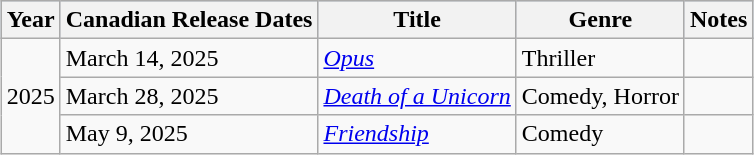<table class="wikitable sortable"  style="margin:auto; margin:auto;">
<tr bgcolor="#B0C4DE" align="center">
<th>Year</th>
<th>Canadian Release Dates</th>
<th>Title</th>
<th>Genre</th>
<th>Notes</th>
</tr>
<tr>
<td rowspan="3">2025</td>
<td>March 14, 2025</td>
<td><em><a href='#'>Opus</a></em></td>
<td>Thriller</td>
<td></td>
</tr>
<tr>
<td>March 28, 2025</td>
<td><em><a href='#'>Death of a Unicorn</a></em></td>
<td>Comedy, Horror</td>
<td></td>
</tr>
<tr>
<td>May 9, 2025</td>
<td><em><a href='#'>Friendship</a></em></td>
<td>Comedy</td>
<td></td>
</tr>
</table>
